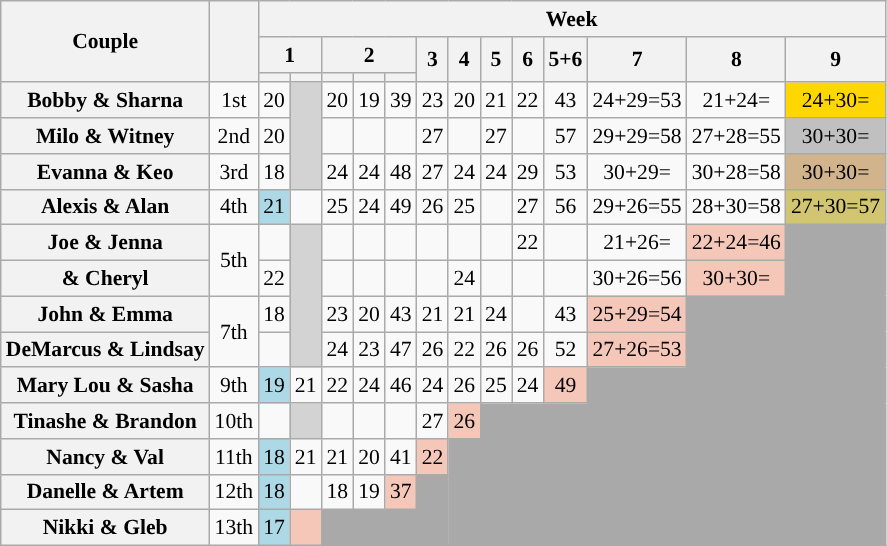<table class="wikitable sortable" style="text-align:center; font-size:90%">
<tr>
<th scope="col" rowspan="3" style="text-align:center;">Couple</th>
<th scope="col" rowspan="3" style="text-align:center;"></th>
<th colspan="13" style="text-align:center;">Week</th>
</tr>
<tr>
<th scope="col" colspan="2">1</th>
<th scope="col" colspan="3">2</th>
<th scope="col" rowspan="2">3</th>
<th scope="col" rowspan="2">4</th>
<th scope="col" rowspan="2">5</th>
<th scope="col" rowspan="2">6</th>
<th scope="col" rowspan="2">5+6</th>
<th scope="col" rowspan="2">7</th>
<th scope="col" rowspan="2">8</th>
<th scope="col" rowspan="2">9</th>
</tr>
<tr>
<th></th>
<th></th>
<th></th>
<th></th>
<th></th>
</tr>
<tr>
<th scope="row">Bobby & Sharna</th>
<td>1st</td>
<td>20</td>
<td rowspan="3" bgcolor="lightgray"></td>
<td>20</td>
<td>19</td>
<td>39</td>
<td>23</td>
<td>20</td>
<td>21</td>
<td>22</td>
<td>43</td>
<td>24+29=53</td>
<td>21+24=</td>
<td bgcolor=gold >24+30=</td>
</tr>
<tr>
<th scope="row">Milo & Witney</th>
<td>2nd</td>
<td>20</td>
<td></td>
<td></td>
<td></td>
<td>27</td>
<td></td>
<td>27</td>
<td></td>
<td>57</td>
<td>29+29=58</td>
<td>27+28=55</td>
<td bgcolor=silver >30+30=</td>
</tr>
<tr>
<th scope="row">Evanna & Keo</th>
<td>3rd</td>
<td>18</td>
<td>24</td>
<td>24</td>
<td>48</td>
<td>27</td>
<td>24</td>
<td>24</td>
<td>29</td>
<td>53</td>
<td>30+29=</td>
<td>30+28=58</td>
<td bgcolor=tan >30+30=</td>
</tr>
<tr>
<th scope="row">Alexis & Alan</th>
<td>4th</td>
<td bgcolor=lightblue>21</td>
<td></td>
<td>25</td>
<td>24</td>
<td>49</td>
<td>26</td>
<td>25</td>
<td></td>
<td>27</td>
<td>56</td>
<td>29+26=55</td>
<td>28+30=58</td>
<td bgcolor=d1c571 >27+30=57</td>
</tr>
<tr>
<th scope="row">Joe & Jenna</th>
<td rowspan="2">5th</td>
<td></td>
<td rowspan="4" bgcolor="lightgray"></td>
<td></td>
<td></td>
<td></td>
<td></td>
<td></td>
<td></td>
<td>22</td>
<td></td>
<td>21+26=</td>
<td bgcolor=f4c7b8 >22+24=46</td>
<td rowspan="9" style="background:darkgrey"></td>
</tr>
<tr>
<th scope="row"> & Cheryl</th>
<td>22</td>
<td></td>
<td></td>
<td></td>
<td></td>
<td>24</td>
<td></td>
<td></td>
<td></td>
<td>30+26=56</td>
<td bgcolor=f4c7b8 >30+30=</td>
</tr>
<tr>
<th scope="row">John & Emma</th>
<td rowspan="2">7th</td>
<td>18</td>
<td>23</td>
<td>20</td>
<td>43</td>
<td>21</td>
<td>21</td>
<td>24</td>
<td></td>
<td>43</td>
<td bgcolor=f4c7b8 >25+29=54</td>
<td rowspan="7" style="background:darkgrey"></td>
</tr>
<tr>
<th scope="row">DeMarcus & Lindsay</th>
<td></td>
<td>24</td>
<td>23</td>
<td>47</td>
<td>26</td>
<td>22</td>
<td>26</td>
<td>26</td>
<td>52</td>
<td bgcolor=f4c7b8 >27+26=53</td>
</tr>
<tr>
<th scope="row">Mary Lou & Sasha</th>
<td>9th</td>
<td bgcolor=lightblue>19</td>
<td>21</td>
<td>22</td>
<td>24</td>
<td>46</td>
<td>24</td>
<td>26</td>
<td>25</td>
<td>24</td>
<td bgcolor=f4c7b8>49</td>
<td rowspan="5" style="background:darkgrey"></td>
</tr>
<tr>
<th scope="row">Tinashe & Brandon</th>
<td>10th</td>
<td></td>
<td bgcolor="lightgray"></td>
<td></td>
<td></td>
<td></td>
<td>27</td>
<td bgcolor=f4c7b8>26</td>
<td colspan="3" rowspan="4" style="background:darkgrey"></td>
</tr>
<tr>
<th scope="row">Nancy & Val</th>
<td>11th</td>
<td bgcolor=lightblue>18</td>
<td>21</td>
<td>21</td>
<td>20</td>
<td>41</td>
<td bgcolor=f4c7b8>22</td>
<td rowspan="3" style="background:darkgrey"></td>
</tr>
<tr>
<th scope="row">Danelle & Artem</th>
<td>12th</td>
<td bgcolor=lightblue>18</td>
<td></td>
<td>18</td>
<td>19</td>
<td bgcolor=f4c7b8>37</td>
<td rowspan="2" style="background:darkgrey"></td>
</tr>
<tr>
<th scope="row">Nikki & Gleb</th>
<td>13th</td>
<td bgcolor=lightblue>17</td>
<td bgcolor=f4c7b8></td>
<td colspan="3" style="background:darkgrey"></td>
</tr>
</table>
